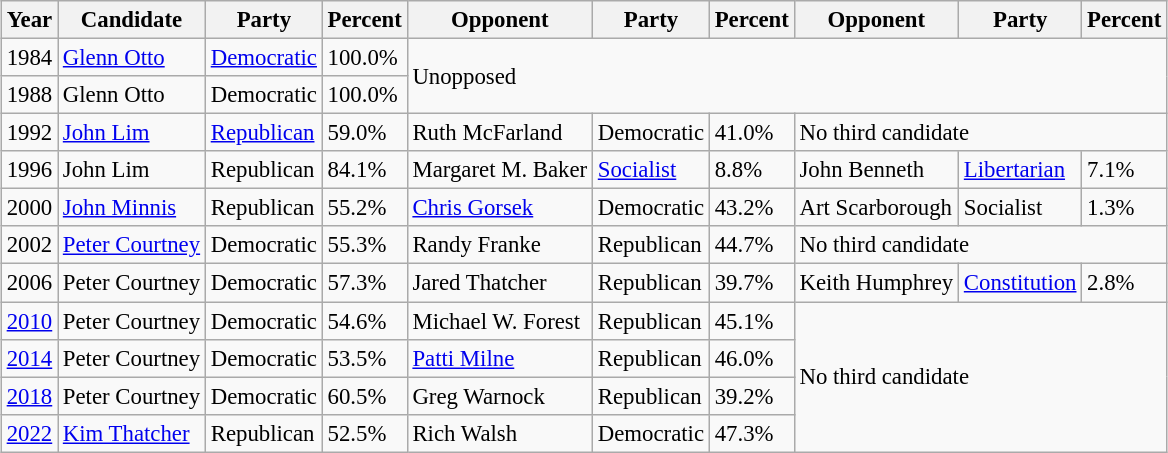<table class="wikitable" style="margin:0.5em auto; font-size:95%;">
<tr>
<th>Year</th>
<th>Candidate</th>
<th>Party</th>
<th>Percent</th>
<th>Opponent</th>
<th>Party</th>
<th>Percent</th>
<th>Opponent</th>
<th>Party</th>
<th>Percent</th>
</tr>
<tr>
<td>1984</td>
<td><a href='#'>Glenn Otto</a></td>
<td><a href='#'>Democratic</a></td>
<td>100.0%</td>
<td colspan=6 rowspan=2>Unopposed</td>
</tr>
<tr>
<td>1988</td>
<td>Glenn Otto</td>
<td>Democratic</td>
<td>100.0%</td>
</tr>
<tr>
<td>1992</td>
<td><a href='#'>John Lim</a></td>
<td><a href='#'>Republican</a></td>
<td>59.0%</td>
<td>Ruth McFarland</td>
<td>Democratic</td>
<td>41.0%</td>
<td colspan=3>No third candidate</td>
</tr>
<tr>
<td>1996</td>
<td>John Lim</td>
<td>Republican</td>
<td>84.1%</td>
<td>Margaret M. Baker</td>
<td><a href='#'>Socialist</a></td>
<td>8.8%</td>
<td>John Benneth</td>
<td><a href='#'>Libertarian</a></td>
<td>7.1%</td>
</tr>
<tr>
<td>2000</td>
<td><a href='#'>John Minnis</a></td>
<td>Republican</td>
<td>55.2%</td>
<td><a href='#'>Chris Gorsek</a></td>
<td>Democratic</td>
<td>43.2%</td>
<td>Art Scarborough</td>
<td>Socialist</td>
<td>1.3%</td>
</tr>
<tr>
<td>2002</td>
<td><a href='#'>Peter Courtney</a></td>
<td>Democratic</td>
<td>55.3%</td>
<td>Randy Franke</td>
<td>Republican</td>
<td>44.7%</td>
<td colspan=3>No third candidate</td>
</tr>
<tr>
<td>2006</td>
<td>Peter Courtney</td>
<td>Democratic</td>
<td>57.3%</td>
<td>Jared Thatcher</td>
<td>Republican</td>
<td>39.7%</td>
<td>Keith Humphrey</td>
<td><a href='#'>Constitution</a></td>
<td>2.8%</td>
</tr>
<tr>
<td><a href='#'>2010</a></td>
<td>Peter Courtney</td>
<td>Democratic</td>
<td>54.6%</td>
<td>Michael W. Forest</td>
<td>Republican</td>
<td>45.1%</td>
<td colspan=3 rowspan=4>No third candidate</td>
</tr>
<tr>
<td><a href='#'>2014</a></td>
<td>Peter Courtney</td>
<td>Democratic</td>
<td>53.5%</td>
<td><a href='#'>Patti Milne</a></td>
<td>Republican</td>
<td>46.0%</td>
</tr>
<tr>
<td><a href='#'>2018</a></td>
<td>Peter Courtney</td>
<td>Democratic</td>
<td>60.5%</td>
<td>Greg Warnock</td>
<td>Republican</td>
<td>39.2%</td>
</tr>
<tr>
<td><a href='#'>2022</a></td>
<td><a href='#'>Kim Thatcher</a></td>
<td>Republican</td>
<td>52.5%</td>
<td>Rich Walsh</td>
<td>Democratic</td>
<td>47.3%</td>
</tr>
</table>
